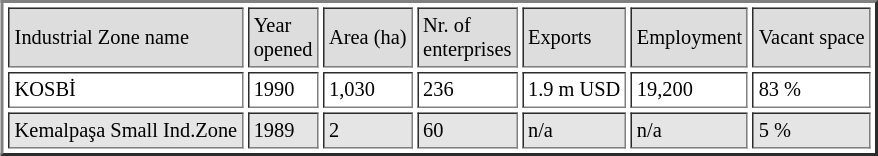<table border="2" style="font-size: 85%" align=right cellpadding="3" cellspacing="3">
<tr bgcolor="#dddddd">
<td>Industrial Zone name</td>
<td>Year <br>opened</td>
<td>Area (ha)</td>
<td>Nr. of <br>enterprises</td>
<td>Exports</td>
<td>Employment</td>
<td>Vacant space</td>
</tr>
<tr bgcolor="#ffffff">
<td>KOSBİ</td>
<td>1990</td>
<td>1,030</td>
<td>236</td>
<td>1.9 m USD</td>
<td>19,200</td>
<td>83 %</td>
</tr>
<tr bgcolor="#e5e5e5">
<td>Kemalpaşa Small Ind.Zone</td>
<td>1989</td>
<td>2</td>
<td>60</td>
<td>n/a</td>
<td>n/a</td>
<td>5 %</td>
</tr>
</table>
